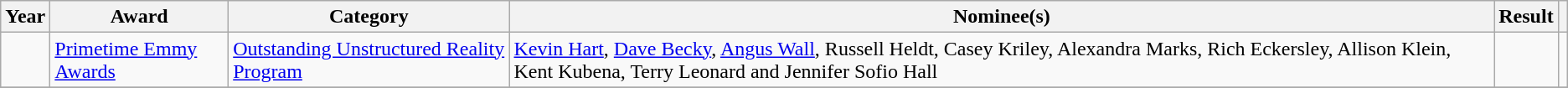<table class="wikitable sortable">
<tr>
<th scope="col">Year</th>
<th scope="col">Award</th>
<th scope="col">Category</th>
<th scope="col">Nominee(s)</th>
<th scope="col">Result</th>
<th scope="col" class="unsortable"></th>
</tr>
<tr>
<td></td>
<td><a href='#'>Primetime Emmy Awards</a></td>
<td><a href='#'>Outstanding Unstructured Reality Program</a></td>
<td><a href='#'>Kevin Hart</a>, <a href='#'>Dave Becky</a>, <a href='#'>Angus Wall</a>, Russell Heldt, Casey Kriley, Alexandra Marks, Rich Eckersley, Allison Klein, Kent Kubena, Terry Leonard and Jennifer Sofio Hall</td>
<td></td>
<td></td>
</tr>
<tr>
</tr>
</table>
